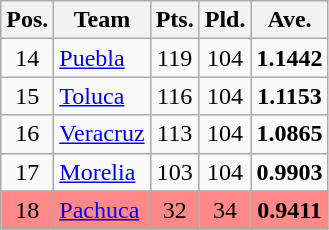<table class="wikitable" style="text-align:center">
<tr>
<th>Pos.</th>
<th>Team</th>
<th>Pts.</th>
<th>Pld.</th>
<th>Ave.</th>
</tr>
<tr>
<td>14</td>
<td align=left><a href='#'>Puebla</a></td>
<td>119</td>
<td>104</td>
<td><strong>1.1442</strong></td>
</tr>
<tr>
<td>15</td>
<td align=left><a href='#'>Toluca</a></td>
<td>116</td>
<td>104</td>
<td><strong>1.1153</strong></td>
</tr>
<tr>
<td>16</td>
<td align=left><a href='#'>Veracruz</a></td>
<td>113</td>
<td>104</td>
<td><strong>1.0865</strong></td>
</tr>
<tr>
<td>17</td>
<td align=left><a href='#'>Morelia</a></td>
<td>103</td>
<td>104</td>
<td><strong>0.9903</strong></td>
</tr>
<tr bgcolor="ff8888">
<td>18</td>
<td align=left><a href='#'>Pachuca</a></td>
<td>32</td>
<td>34</td>
<td><strong>0.9411</strong></td>
</tr>
</table>
